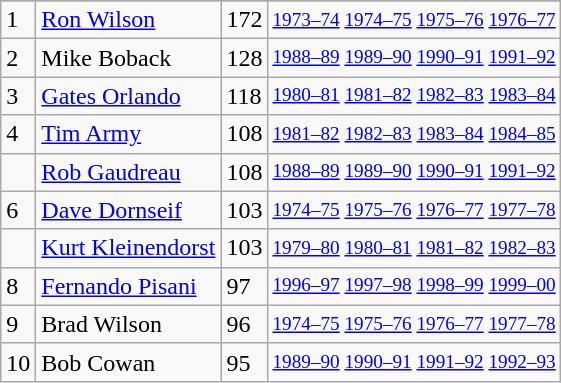<table class="wikitable">
<tr>
</tr>
<tr>
<td>1</td>
<td><a href='#'>Ron Wilson</a></td>
<td>172</td>
<td style="font-size:80%;"><a href='#'>1973–74</a> <a href='#'>1974–75</a> <a href='#'>1975–76</a> <a href='#'>1976–77</a></td>
</tr>
<tr>
<td>2</td>
<td>Mike Boback</td>
<td>128</td>
<td style="font-size:80%;"><a href='#'>1988–89</a> <a href='#'>1989–90</a> <a href='#'>1990–91</a> <a href='#'>1991–92</a></td>
</tr>
<tr>
<td>3</td>
<td><a href='#'>Gates Orlando</a></td>
<td>118</td>
<td style="font-size:80%;"><a href='#'>1980–81</a> <a href='#'>1981–82</a> <a href='#'>1982–83</a> <a href='#'>1983–84</a></td>
</tr>
<tr>
<td>4</td>
<td><a href='#'>Tim Army</a></td>
<td>108</td>
<td style="font-size:80%;"><a href='#'>1981–82</a> <a href='#'>1982–83</a> <a href='#'>1983–84</a> <a href='#'>1984–85</a></td>
</tr>
<tr>
<td></td>
<td><a href='#'>Rob Gaudreau</a></td>
<td>108</td>
<td style="font-size:80%;"><a href='#'>1988–89</a> <a href='#'>1989–90</a> <a href='#'>1990–91</a> <a href='#'>1991–92</a></td>
</tr>
<tr>
<td>6</td>
<td><a href='#'>Dave Dornseif</a></td>
<td>103</td>
<td style="font-size:80%;"><a href='#'>1974–75</a> <a href='#'>1975–76</a> <a href='#'>1976–77</a> <a href='#'>1977–78</a></td>
</tr>
<tr>
<td></td>
<td><a href='#'>Kurt Kleinendorst</a></td>
<td>103</td>
<td style="font-size:80%;"><a href='#'>1979–80</a> <a href='#'>1980–81</a> <a href='#'>1981–82</a> <a href='#'>1982–83</a></td>
</tr>
<tr>
<td>8</td>
<td><a href='#'>Fernando Pisani</a></td>
<td>97</td>
<td style="font-size:80%;"><a href='#'>1996–97</a> <a href='#'>1997–98</a> <a href='#'>1998–99</a> <a href='#'>1999–00</a></td>
</tr>
<tr>
<td>9</td>
<td>Brad Wilson</td>
<td>96</td>
<td style="font-size:80%;"><a href='#'>1974–75</a> <a href='#'>1975–76</a> <a href='#'>1976–77</a> <a href='#'>1977–78</a></td>
</tr>
<tr>
<td>10</td>
<td>Bob Cowan</td>
<td>95</td>
<td style="font-size:80%;"><a href='#'>1989–90</a> <a href='#'>1990–91</a> <a href='#'>1991–92</a> <a href='#'>1992–93</a></td>
</tr>
</table>
